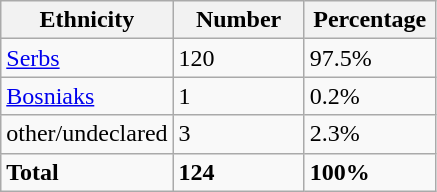<table class="wikitable">
<tr>
<th width="100px">Ethnicity</th>
<th width="80px">Number</th>
<th width="80px">Percentage</th>
</tr>
<tr>
<td><a href='#'>Serbs</a></td>
<td>120</td>
<td>97.5%</td>
</tr>
<tr>
<td><a href='#'>Bosniaks</a></td>
<td>1</td>
<td>0.2%</td>
</tr>
<tr>
<td>other/undeclared</td>
<td>3</td>
<td>2.3%</td>
</tr>
<tr>
<td><strong>Total</strong></td>
<td><strong>124</strong></td>
<td><strong>100%</strong></td>
</tr>
</table>
